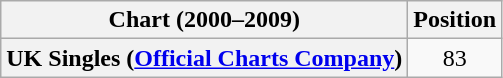<table class="wikitable plainrowheaders">
<tr>
<th>Chart (2000–2009)</th>
<th>Position</th>
</tr>
<tr>
<th scope="row">UK Singles (<a href='#'>Official Charts Company</a>)</th>
<td style="text-align:center;">83</td>
</tr>
</table>
